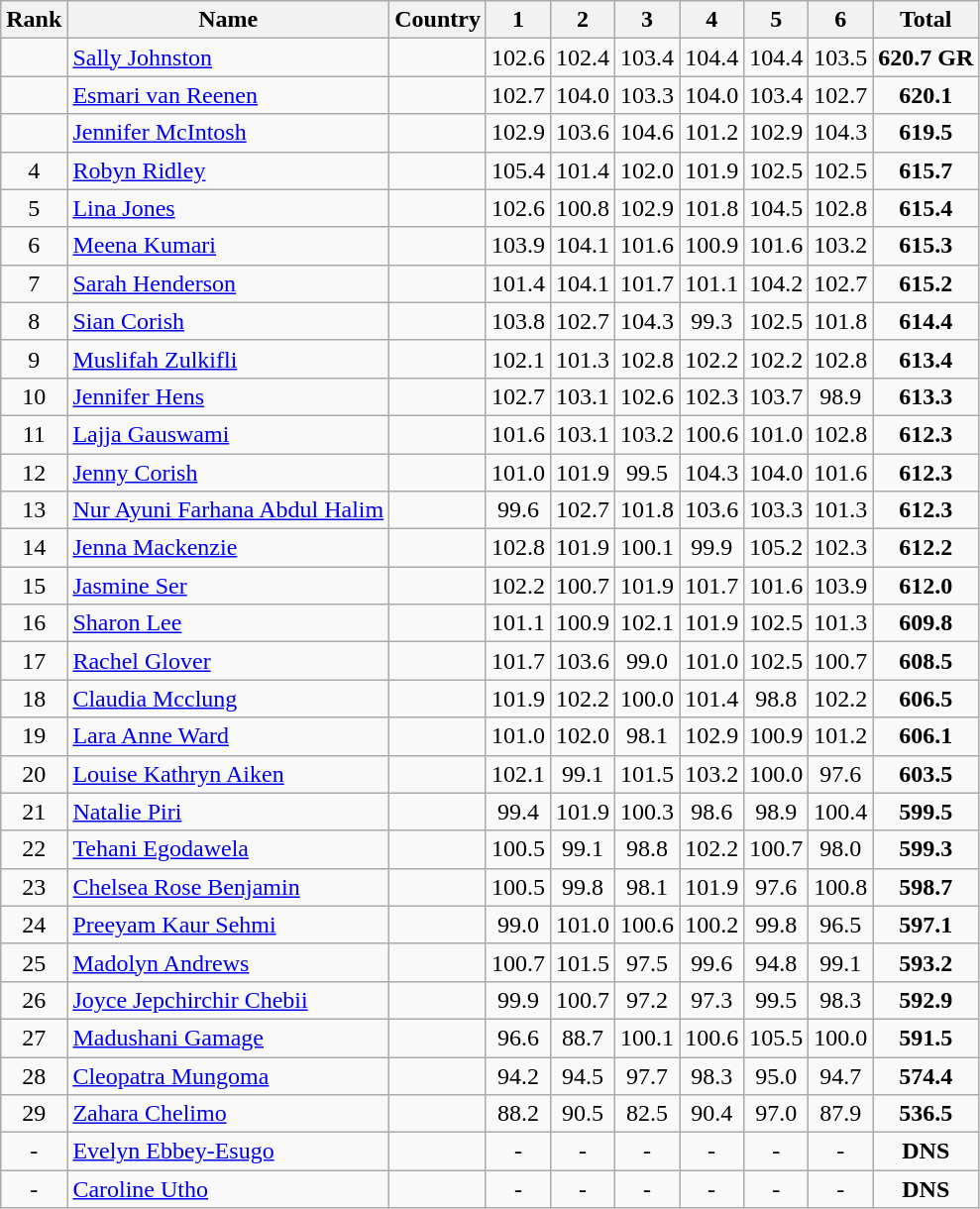<table class="wikitable sortable" style="text-align:center;">
<tr>
<th>Rank</th>
<th>Name</th>
<th>Country</th>
<th>1</th>
<th>2</th>
<th>3</th>
<th>4</th>
<th>5</th>
<th>6</th>
<th>Total</th>
</tr>
<tr>
<td></td>
<td align=left><a href='#'>Sally Johnston</a></td>
<td align=left></td>
<td>102.6</td>
<td>102.4</td>
<td>103.4</td>
<td>104.4</td>
<td>104.4</td>
<td>103.5</td>
<td><strong>620.7 GR</strong></td>
</tr>
<tr>
<td></td>
<td align=left><a href='#'>Esmari van Reenen</a></td>
<td align=left></td>
<td>102.7</td>
<td>104.0</td>
<td>103.3</td>
<td>104.0</td>
<td>103.4</td>
<td>102.7</td>
<td><strong>620.1</strong></td>
</tr>
<tr>
<td></td>
<td align=left><a href='#'>Jennifer McIntosh</a></td>
<td align=left></td>
<td>102.9</td>
<td>103.6</td>
<td>104.6</td>
<td>101.2</td>
<td>102.9</td>
<td>104.3</td>
<td><strong>619.5</strong></td>
</tr>
<tr>
<td>4</td>
<td align=left><a href='#'>Robyn Ridley</a></td>
<td align=left></td>
<td>105.4</td>
<td>101.4</td>
<td>102.0</td>
<td>101.9</td>
<td>102.5</td>
<td>102.5</td>
<td><strong>615.7</strong></td>
</tr>
<tr>
<td>5</td>
<td align=left><a href='#'>Lina Jones</a></td>
<td align=left></td>
<td>102.6</td>
<td>100.8</td>
<td>102.9</td>
<td>101.8</td>
<td>104.5</td>
<td>102.8</td>
<td><strong>615.4</strong></td>
</tr>
<tr>
<td>6</td>
<td align=left><a href='#'>Meena Kumari</a></td>
<td align=left></td>
<td>103.9</td>
<td>104.1</td>
<td>101.6</td>
<td>100.9</td>
<td>101.6</td>
<td>103.2</td>
<td><strong>615.3</strong></td>
</tr>
<tr>
<td>7</td>
<td align=left><a href='#'>Sarah Henderson</a></td>
<td align=left></td>
<td>101.4</td>
<td>104.1</td>
<td>101.7</td>
<td>101.1</td>
<td>104.2</td>
<td>102.7</td>
<td><strong>615.2</strong></td>
</tr>
<tr>
<td>8</td>
<td align=left><a href='#'>Sian Corish</a></td>
<td align=left></td>
<td>103.8</td>
<td>102.7</td>
<td>104.3</td>
<td>99.3</td>
<td>102.5</td>
<td>101.8</td>
<td><strong>614.4</strong></td>
</tr>
<tr>
<td>9</td>
<td align=left><a href='#'>Muslifah Zulkifli</a></td>
<td align=left></td>
<td>102.1</td>
<td>101.3</td>
<td>102.8</td>
<td>102.2</td>
<td>102.2</td>
<td>102.8</td>
<td><strong>613.4</strong></td>
</tr>
<tr>
<td>10</td>
<td align=left><a href='#'>Jennifer Hens</a></td>
<td align=left></td>
<td>102.7</td>
<td>103.1</td>
<td>102.6</td>
<td>102.3</td>
<td>103.7</td>
<td>98.9</td>
<td><strong>613.3</strong></td>
</tr>
<tr>
<td>11</td>
<td align=left><a href='#'>Lajja Gauswami</a></td>
<td align=left></td>
<td>101.6</td>
<td>103.1</td>
<td>103.2</td>
<td>100.6</td>
<td>101.0</td>
<td>102.8</td>
<td><strong>612.3</strong></td>
</tr>
<tr>
<td>12</td>
<td align=left><a href='#'>Jenny Corish</a></td>
<td align=left></td>
<td>101.0</td>
<td>101.9</td>
<td>99.5</td>
<td>104.3</td>
<td>104.0</td>
<td>101.6</td>
<td><strong>612.3</strong></td>
</tr>
<tr>
<td>13</td>
<td align=left><a href='#'>Nur Ayuni Farhana Abdul Halim</a></td>
<td align=left></td>
<td>99.6</td>
<td>102.7</td>
<td>101.8</td>
<td>103.6</td>
<td>103.3</td>
<td>101.3</td>
<td><strong>612.3</strong></td>
</tr>
<tr>
<td>14</td>
<td align=left><a href='#'>Jenna Mackenzie</a></td>
<td align=left></td>
<td>102.8</td>
<td>101.9</td>
<td>100.1</td>
<td>99.9</td>
<td>105.2</td>
<td>102.3</td>
<td><strong>612.2</strong></td>
</tr>
<tr>
<td>15</td>
<td align=left><a href='#'>Jasmine Ser</a></td>
<td align=left></td>
<td>102.2</td>
<td>100.7</td>
<td>101.9</td>
<td>101.7</td>
<td>101.6</td>
<td>103.9</td>
<td><strong>612.0</strong></td>
</tr>
<tr>
<td>16</td>
<td align=left><a href='#'>Sharon Lee</a></td>
<td align=left></td>
<td>101.1</td>
<td>100.9</td>
<td>102.1</td>
<td>101.9</td>
<td>102.5</td>
<td>101.3</td>
<td><strong>609.8</strong></td>
</tr>
<tr>
<td>17</td>
<td align=left><a href='#'>Rachel Glover</a></td>
<td align=left></td>
<td>101.7</td>
<td>103.6</td>
<td>99.0</td>
<td>101.0</td>
<td>102.5</td>
<td>100.7</td>
<td><strong>608.5</strong></td>
</tr>
<tr>
<td>18</td>
<td align=left><a href='#'>Claudia Mcclung</a></td>
<td align=left></td>
<td>101.9</td>
<td>102.2</td>
<td>100.0</td>
<td>101.4</td>
<td>98.8</td>
<td>102.2</td>
<td><strong>606.5</strong></td>
</tr>
<tr>
<td>19</td>
<td align=left><a href='#'>Lara Anne Ward</a></td>
<td align=left></td>
<td>101.0</td>
<td>102.0</td>
<td>98.1</td>
<td>102.9</td>
<td>100.9</td>
<td>101.2</td>
<td><strong>606.1</strong></td>
</tr>
<tr>
<td>20</td>
<td align=left><a href='#'>Louise Kathryn Aiken</a></td>
<td align=left></td>
<td>102.1</td>
<td>99.1</td>
<td>101.5</td>
<td>103.2</td>
<td>100.0</td>
<td>97.6</td>
<td><strong>603.5</strong></td>
</tr>
<tr>
<td>21</td>
<td align=left><a href='#'>Natalie Piri</a></td>
<td align=left></td>
<td>99.4</td>
<td>101.9</td>
<td>100.3</td>
<td>98.6</td>
<td>98.9</td>
<td>100.4</td>
<td><strong>599.5</strong></td>
</tr>
<tr>
<td>22</td>
<td align=left><a href='#'>Tehani Egodawela</a></td>
<td align=left></td>
<td>100.5</td>
<td>99.1</td>
<td>98.8</td>
<td>102.2</td>
<td>100.7</td>
<td>98.0</td>
<td><strong>599.3</strong></td>
</tr>
<tr>
<td>23</td>
<td align=left><a href='#'>Chelsea Rose Benjamin</a></td>
<td align=left></td>
<td>100.5</td>
<td>99.8</td>
<td>98.1</td>
<td>101.9</td>
<td>97.6</td>
<td>100.8</td>
<td><strong>598.7</strong></td>
</tr>
<tr>
<td>24</td>
<td align=left><a href='#'>Preeyam Kaur Sehmi</a></td>
<td align=left></td>
<td>99.0</td>
<td>101.0</td>
<td>100.6</td>
<td>100.2</td>
<td>99.8</td>
<td>96.5</td>
<td><strong>597.1</strong></td>
</tr>
<tr>
<td>25</td>
<td align=left><a href='#'>Madolyn Andrews</a></td>
<td align=left></td>
<td>100.7</td>
<td>101.5</td>
<td>97.5</td>
<td>99.6</td>
<td>94.8</td>
<td>99.1</td>
<td><strong>593.2</strong></td>
</tr>
<tr>
<td>26</td>
<td align=left><a href='#'>Joyce Jepchirchir Chebii</a></td>
<td align=left></td>
<td>99.9</td>
<td>100.7</td>
<td>97.2</td>
<td>97.3</td>
<td>99.5</td>
<td>98.3</td>
<td><strong>592.9</strong></td>
</tr>
<tr>
<td>27</td>
<td align=left><a href='#'>Madushani Gamage</a></td>
<td align=left></td>
<td>96.6</td>
<td>88.7</td>
<td>100.1</td>
<td>100.6</td>
<td>105.5</td>
<td>100.0</td>
<td><strong>591.5</strong></td>
</tr>
<tr>
<td>28</td>
<td align=left><a href='#'>Cleopatra Mungoma</a></td>
<td align=left></td>
<td>94.2</td>
<td>94.5</td>
<td>97.7</td>
<td>98.3</td>
<td>95.0</td>
<td>94.7</td>
<td><strong>574.4</strong></td>
</tr>
<tr>
<td>29</td>
<td align=left><a href='#'>Zahara Chelimo</a></td>
<td align=left></td>
<td>88.2</td>
<td>90.5</td>
<td>82.5</td>
<td>90.4</td>
<td>97.0</td>
<td>87.9</td>
<td><strong>536.5</strong></td>
</tr>
<tr>
<td>-</td>
<td align=left><a href='#'>Evelyn Ebbey-Esugo</a></td>
<td align=left></td>
<td>-</td>
<td>-</td>
<td>-</td>
<td>-</td>
<td>-</td>
<td>-</td>
<td><strong>DNS</strong></td>
</tr>
<tr>
<td>-</td>
<td align=left><a href='#'>Caroline Utho</a></td>
<td align=left></td>
<td>-</td>
<td>-</td>
<td>-</td>
<td>-</td>
<td>-</td>
<td>-</td>
<td><strong>DNS</strong></td>
</tr>
</table>
